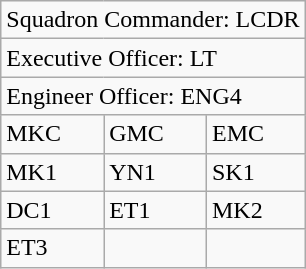<table class="wikitable">
<tr>
<td colspan="3">Squadron Commander: LCDR</td>
</tr>
<tr>
<td colspan="3">Executive Officer: LT</td>
</tr>
<tr>
<td colspan="3">Engineer Officer: ENG4</td>
</tr>
<tr>
<td>MKC</td>
<td>GMC</td>
<td>EMC</td>
</tr>
<tr>
<td>MK1</td>
<td>YN1</td>
<td>SK1</td>
</tr>
<tr>
<td>DC1</td>
<td>ET1</td>
<td>MK2</td>
</tr>
<tr>
<td>ET3</td>
<td></td>
<td></td>
</tr>
</table>
